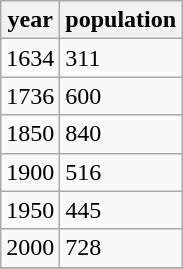<table class="wikitable">
<tr>
<th>year</th>
<th>population</th>
</tr>
<tr>
<td>1634</td>
<td>311</td>
</tr>
<tr>
<td>1736</td>
<td>600</td>
</tr>
<tr>
<td>1850</td>
<td>840</td>
</tr>
<tr>
<td>1900</td>
<td>516</td>
</tr>
<tr>
<td>1950</td>
<td>445</td>
</tr>
<tr>
<td>2000</td>
<td>728</td>
</tr>
<tr>
</tr>
</table>
